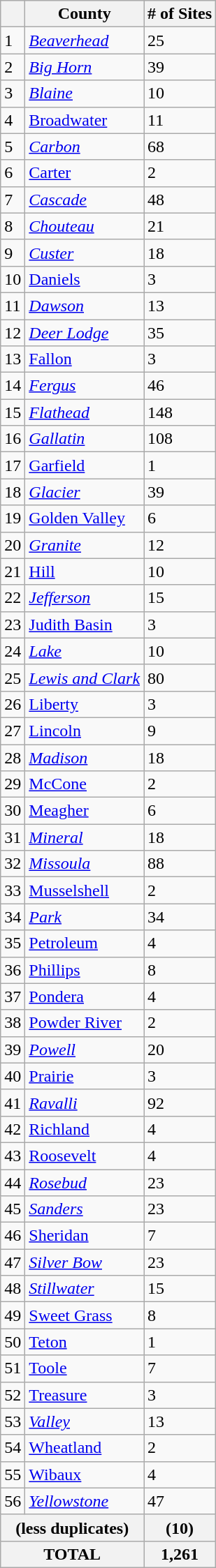<table class="wikitable sortable">
<tr>
<th></th>
<th><strong>County</strong></th>
<th><strong># of Sites</strong></th>
</tr>
<tr ->
<td>1</td>
<td><em><a href='#'>Beaverhead</a></em></td>
<td>25</td>
</tr>
<tr ->
<td>2</td>
<td><em><a href='#'>Big Horn</a></em></td>
<td>39</td>
</tr>
<tr ->
<td>3</td>
<td><em><a href='#'>Blaine</a></em></td>
<td>10</td>
</tr>
<tr ->
<td>4</td>
<td><a href='#'>Broadwater</a></td>
<td>11</td>
</tr>
<tr ->
<td>5</td>
<td><em><a href='#'>Carbon</a></em></td>
<td>68</td>
</tr>
<tr ->
<td>6</td>
<td><a href='#'>Carter</a></td>
<td>2</td>
</tr>
<tr ->
<td>7</td>
<td><em><a href='#'>Cascade</a></em></td>
<td>48</td>
</tr>
<tr ->
<td>8</td>
<td><em><a href='#'>Chouteau</a></em></td>
<td>21</td>
</tr>
<tr ->
<td>9</td>
<td><em><a href='#'>Custer</a></em></td>
<td>18</td>
</tr>
<tr ->
<td>10</td>
<td><a href='#'>Daniels</a></td>
<td>3</td>
</tr>
<tr ->
<td>11</td>
<td><em><a href='#'>Dawson</a></em></td>
<td>13</td>
</tr>
<tr ->
<td>12</td>
<td><em><a href='#'>Deer Lodge</a></em></td>
<td>35</td>
</tr>
<tr ->
<td>13</td>
<td><a href='#'>Fallon</a></td>
<td>3</td>
</tr>
<tr ->
<td>14</td>
<td><em><a href='#'>Fergus</a></em></td>
<td>46</td>
</tr>
<tr ->
<td>15</td>
<td><em><a href='#'>Flathead</a></em></td>
<td>148</td>
</tr>
<tr ->
<td>16</td>
<td><em><a href='#'>Gallatin</a></em></td>
<td>108</td>
</tr>
<tr ->
<td>17</td>
<td><a href='#'>Garfield</a></td>
<td>1</td>
</tr>
<tr ->
<td>18</td>
<td><em><a href='#'>Glacier</a></em></td>
<td>39</td>
</tr>
<tr ->
<td>19</td>
<td><a href='#'>Golden Valley</a></td>
<td>6</td>
</tr>
<tr ->
<td>20</td>
<td><em><a href='#'>Granite</a></em></td>
<td>12</td>
</tr>
<tr ->
<td>21</td>
<td><a href='#'>Hill</a></td>
<td>10</td>
</tr>
<tr ->
<td>22</td>
<td><em><a href='#'>Jefferson</a></em></td>
<td>15</td>
</tr>
<tr ->
<td>23</td>
<td><a href='#'>Judith Basin</a></td>
<td>3</td>
</tr>
<tr ->
<td>24</td>
<td><em><a href='#'>Lake</a></em></td>
<td>10</td>
</tr>
<tr ->
<td>25</td>
<td><em><a href='#'>Lewis and Clark</a></em></td>
<td>80</td>
</tr>
<tr ->
<td>26</td>
<td><a href='#'>Liberty</a></td>
<td>3</td>
</tr>
<tr ->
<td>27</td>
<td><a href='#'>Lincoln</a></td>
<td>9</td>
</tr>
<tr ->
<td>28</td>
<td><em><a href='#'>Madison</a></em></td>
<td>18</td>
</tr>
<tr ->
<td>29</td>
<td><a href='#'>McCone</a></td>
<td>2</td>
</tr>
<tr ->
<td>30</td>
<td><a href='#'>Meagher</a></td>
<td>6</td>
</tr>
<tr ->
<td>31</td>
<td><em><a href='#'>Mineral</a></em></td>
<td>18</td>
</tr>
<tr ->
<td>32</td>
<td><em><a href='#'>Missoula</a></em></td>
<td>88</td>
</tr>
<tr ->
<td>33</td>
<td><a href='#'>Musselshell</a></td>
<td>2</td>
</tr>
<tr ->
<td>34</td>
<td><em><a href='#'>Park</a></em></td>
<td>34</td>
</tr>
<tr ->
<td>35</td>
<td><a href='#'>Petroleum</a></td>
<td>4</td>
</tr>
<tr ->
<td>36</td>
<td><a href='#'>Phillips</a></td>
<td>8</td>
</tr>
<tr ->
<td>37</td>
<td><a href='#'>Pondera</a></td>
<td>4</td>
</tr>
<tr ->
<td>38</td>
<td><a href='#'>Powder River</a></td>
<td>2</td>
</tr>
<tr ->
<td>39</td>
<td><em><a href='#'>Powell</a></em></td>
<td>20</td>
</tr>
<tr ->
<td>40</td>
<td><a href='#'>Prairie</a></td>
<td>3</td>
</tr>
<tr ->
<td>41</td>
<td><em><a href='#'>Ravalli</a></em></td>
<td>92</td>
</tr>
<tr ->
<td>42</td>
<td><a href='#'>Richland</a></td>
<td>4</td>
</tr>
<tr ->
<td>43</td>
<td><a href='#'>Roosevelt</a></td>
<td>4</td>
</tr>
<tr ->
<td>44</td>
<td><em><a href='#'>Rosebud</a></em></td>
<td>23</td>
</tr>
<tr ->
<td>45</td>
<td><em><a href='#'>Sanders</a></em></td>
<td>23</td>
</tr>
<tr ->
<td>46</td>
<td><a href='#'>Sheridan</a></td>
<td>7</td>
</tr>
<tr ->
<td>47</td>
<td><em><a href='#'>Silver Bow</a></em></td>
<td>23</td>
</tr>
<tr ->
<td>48</td>
<td><em><a href='#'>Stillwater</a></em></td>
<td>15</td>
</tr>
<tr ->
<td>49</td>
<td><a href='#'>Sweet Grass</a></td>
<td>8</td>
</tr>
<tr ->
<td>50</td>
<td><a href='#'>Teton</a></td>
<td>1</td>
</tr>
<tr ->
<td>51</td>
<td><a href='#'>Toole</a></td>
<td>7</td>
</tr>
<tr ->
<td>52</td>
<td><a href='#'>Treasure</a></td>
<td>3</td>
</tr>
<tr ->
<td>53</td>
<td><em><a href='#'>Valley</a></em></td>
<td>13</td>
</tr>
<tr ->
<td>54</td>
<td><a href='#'>Wheatland</a></td>
<td>2</td>
</tr>
<tr ->
<td>55</td>
<td><a href='#'>Wibaux</a></td>
<td>4</td>
</tr>
<tr ->
<td>56</td>
<td><em><a href='#'>Yellowstone</a></em></td>
<td>47</td>
</tr>
<tr class="sortbottom">
<th colspan="2">(less duplicates)</th>
<th>(10)</th>
</tr>
<tr class="sortbottom">
<th colspan="2">TOTAL</th>
<th>1,261</th>
</tr>
</table>
